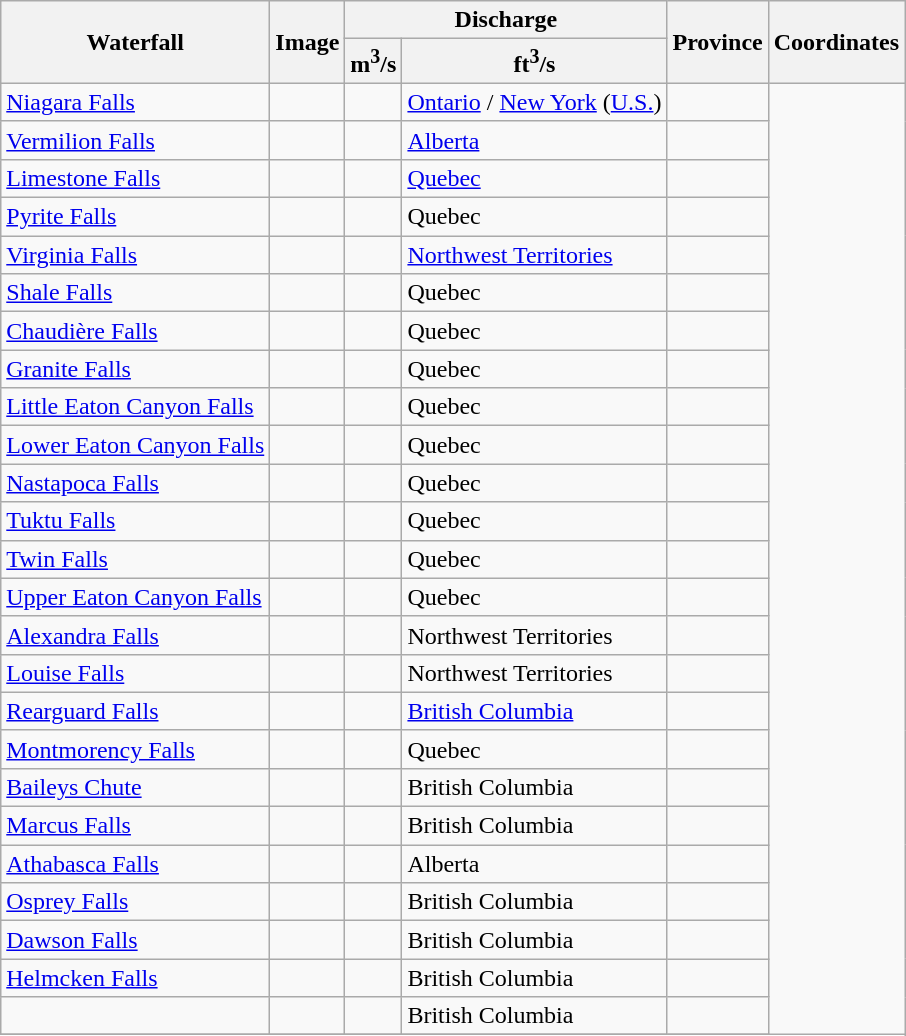<table class="wikitable sortable">
<tr>
<th rowspan=2>Waterfall</th>
<th rowspan=2 class="unsortable">Image</th>
<th colspan=2>Discharge</th>
<th rowspan=2>Province</th>
<th rowspan=2>Coordinates</th>
</tr>
<tr>
<th>m<sup>3</sup>/s</th>
<th>ft<sup>3</sup>/s</th>
</tr>
<tr>
<td><a href='#'>Niagara Falls</a></td>
<td></td>
<td></td>
<td><a href='#'>Ontario</a> / <a href='#'>New York</a> (<a href='#'>U.S.</a>)</td>
<td></td>
</tr>
<tr>
<td><a href='#'>Vermilion Falls</a></td>
<td></td>
<td></td>
<td><a href='#'>Alberta</a></td>
<td></td>
</tr>
<tr>
<td><a href='#'>Limestone Falls</a></td>
<td></td>
<td></td>
<td><a href='#'>Quebec</a></td>
<td></td>
</tr>
<tr>
<td><a href='#'>Pyrite Falls</a></td>
<td></td>
<td></td>
<td>Quebec</td>
<td></td>
</tr>
<tr>
<td><a href='#'>Virginia Falls</a></td>
<td></td>
<td></td>
<td><a href='#'>Northwest Territories</a></td>
<td></td>
</tr>
<tr>
<td><a href='#'>Shale Falls</a></td>
<td></td>
<td></td>
<td>Quebec</td>
<td></td>
</tr>
<tr>
<td><a href='#'>Chaudière Falls</a></td>
<td></td>
<td></td>
<td>Quebec</td>
<td></td>
</tr>
<tr>
<td><a href='#'>Granite Falls</a></td>
<td></td>
<td></td>
<td>Quebec</td>
<td></td>
</tr>
<tr>
<td><a href='#'>Little Eaton Canyon Falls</a></td>
<td></td>
<td></td>
<td>Quebec</td>
<td></td>
</tr>
<tr>
<td><a href='#'>Lower Eaton Canyon Falls</a></td>
<td></td>
<td></td>
<td>Quebec</td>
<td></td>
</tr>
<tr>
<td><a href='#'>Nastapoca Falls</a></td>
<td></td>
<td></td>
<td>Quebec</td>
<td></td>
</tr>
<tr>
<td><a href='#'>Tuktu Falls</a></td>
<td></td>
<td></td>
<td>Quebec</td>
<td></td>
</tr>
<tr>
<td><a href='#'>Twin Falls</a></td>
<td></td>
<td></td>
<td>Quebec</td>
<td></td>
</tr>
<tr>
<td><a href='#'>Upper Eaton Canyon Falls</a></td>
<td></td>
<td></td>
<td>Quebec</td>
<td></td>
</tr>
<tr>
<td><a href='#'>Alexandra Falls</a></td>
<td></td>
<td></td>
<td>Northwest Territories</td>
<td></td>
</tr>
<tr>
<td><a href='#'>Louise Falls</a></td>
<td></td>
<td></td>
<td>Northwest Territories</td>
<td></td>
</tr>
<tr>
<td><a href='#'>Rearguard Falls</a></td>
<td></td>
<td></td>
<td><a href='#'>British Columbia</a></td>
<td></td>
</tr>
<tr>
<td><a href='#'>Montmorency Falls</a></td>
<td></td>
<td></td>
<td>Quebec</td>
<td></td>
</tr>
<tr>
<td><a href='#'>Baileys Chute</a></td>
<td></td>
<td></td>
<td>British Columbia</td>
<td></td>
</tr>
<tr>
<td><a href='#'>Marcus Falls</a></td>
<td></td>
<td></td>
<td>British Columbia</td>
<td></td>
</tr>
<tr>
<td><a href='#'>Athabasca Falls</a></td>
<td></td>
<td></td>
<td>Alberta</td>
<td></td>
</tr>
<tr>
<td><a href='#'>Osprey Falls</a></td>
<td></td>
<td></td>
<td>British Columbia</td>
<td></td>
</tr>
<tr>
<td><a href='#'>Dawson Falls</a></td>
<td></td>
<td></td>
<td>British Columbia</td>
<td></td>
</tr>
<tr>
<td><a href='#'>Helmcken Falls</a></td>
<td></td>
<td></td>
<td>British Columbia</td>
<td></td>
</tr>
<tr>
<td></td>
<td></td>
<td></td>
<td>British Columbia</td>
<td></td>
</tr>
<tr>
</tr>
</table>
